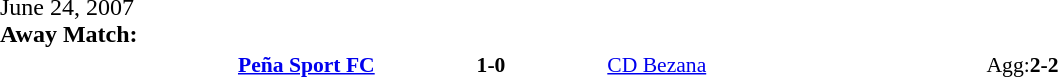<table width=100% cellspacing=1>
<tr>
<th width=20%></th>
<th width=12%></th>
<th width=20%></th>
<th></th>
</tr>
<tr>
<td>June 24, 2007<br><strong>Away Match:</strong></td>
</tr>
<tr style=font-size:90%>
<td align=right><strong><a href='#'>Peña Sport FC</a></strong></td>
<td align=center><strong>1-0</strong></td>
<td><a href='#'>CD Bezana</a></td>
<td>Agg:<strong>2-2</strong></td>
</tr>
</table>
